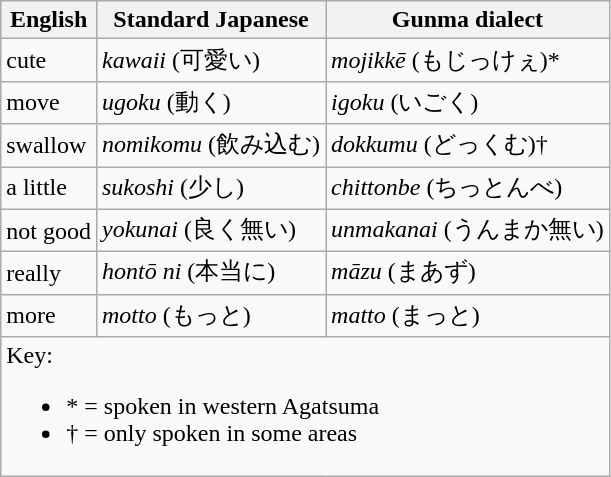<table class="wikitable">
<tr>
<th>English</th>
<th>Standard Japanese</th>
<th>Gunma dialect</th>
</tr>
<tr>
<td>cute</td>
<td><em>kawaii</em> (可愛い)</td>
<td><em>mojikkē</em> (もじっけぇ)*</td>
</tr>
<tr>
<td>move</td>
<td><em>ugoku</em> (動く)</td>
<td><em>igoku</em> (いごく)</td>
</tr>
<tr>
<td>swallow</td>
<td><em>nomikomu</em> (飲み込む)</td>
<td><em>dokkumu</em> (どっくむ)†</td>
</tr>
<tr>
<td>a little</td>
<td><em>sukoshi</em> (少し)</td>
<td><em>chittonbe</em> (ちっとんべ)</td>
</tr>
<tr>
<td>not good</td>
<td><em>yokunai</em> (良く無い)</td>
<td><em>unmakanai</em> (うんまか無い)</td>
</tr>
<tr>
<td>really</td>
<td><em>hontō ni</em> (本当に)</td>
<td><em>māzu</em> (まあず)</td>
</tr>
<tr>
<td>more</td>
<td><em>motto</em> (もっと)</td>
<td><em>matto</em> (まっと)</td>
</tr>
<tr>
<td colspan="3">Key:<br><ul><li>* = spoken in western Agatsuma</li><li>† =  only spoken in some areas</li></ul></td>
</tr>
</table>
